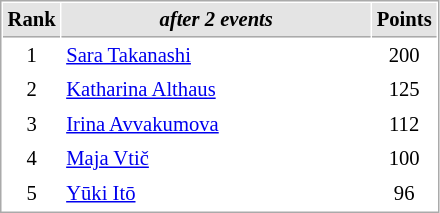<table cellspacing="1" cellpadding="3" style="border:1px solid #aaa; font-size:86%;">
<tr style="background:#e4e4e4;">
<th style="border-bottom:1px solid #AAAAAA" width=10>Rank</th>
<th style="border-bottom:1px solid #AAAAAA" width=200><em>after 2 events</em></th>
<th style="border-bottom:1px solid #AAAAAA" width=20>Points</th>
</tr>
<tr>
<td align=center>1</td>
<td> <a href='#'>Sara Takanashi</a></td>
<td align=center>200</td>
</tr>
<tr>
<td align=center>2</td>
<td> <a href='#'>Katharina Althaus</a></td>
<td align=center>125</td>
</tr>
<tr>
<td align=center>3</td>
<td> <a href='#'>Irina Avvakumova</a></td>
<td align=center>112</td>
</tr>
<tr>
<td align=center>4</td>
<td> <a href='#'>Maja Vtič</a></td>
<td align=center>100</td>
</tr>
<tr>
<td align=center>5</td>
<td> <a href='#'>Yūki Itō</a></td>
<td align=center>96</td>
</tr>
</table>
